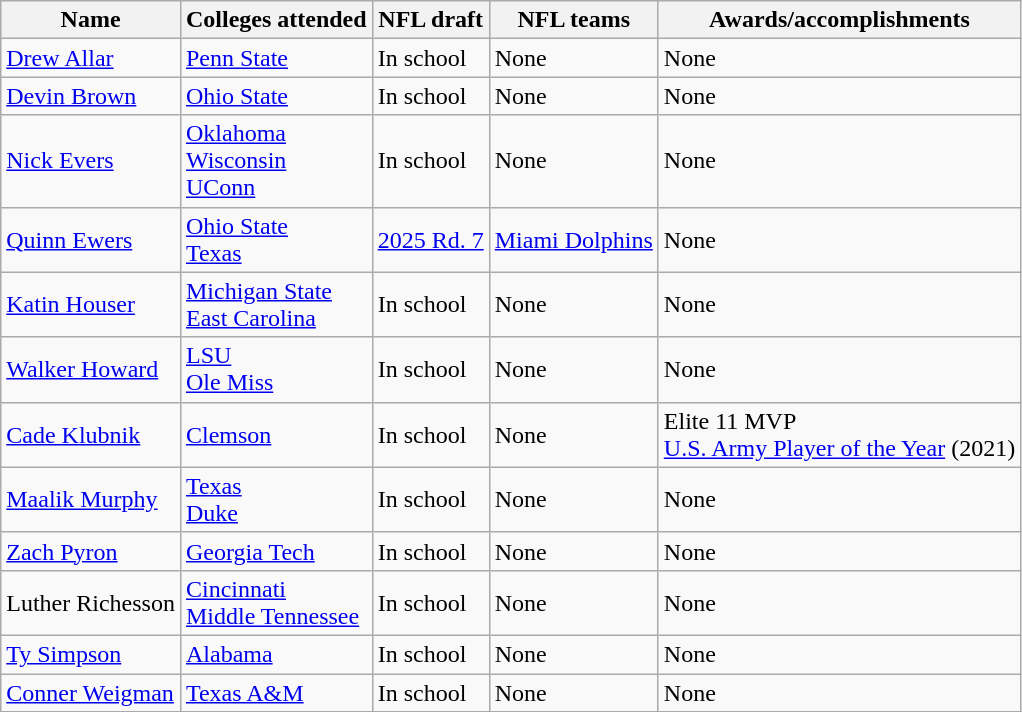<table class="wikitable">
<tr>
<th>Name</th>
<th>Colleges attended</th>
<th>NFL draft</th>
<th>NFL teams</th>
<th>Awards/accomplishments</th>
</tr>
<tr>
<td><a href='#'>Drew Allar</a></td>
<td><a href='#'>Penn State</a></td>
<td>In school</td>
<td>None</td>
<td>None</td>
</tr>
<tr>
<td><a href='#'>Devin Brown</a></td>
<td><a href='#'>Ohio State</a></td>
<td>In school</td>
<td>None</td>
<td>None</td>
</tr>
<tr>
<td><a href='#'>Nick Evers</a></td>
<td><a href='#'>Oklahoma</a><br><a href='#'>Wisconsin</a><br><a href='#'>UConn</a></td>
<td>In school</td>
<td>None</td>
<td>None</td>
</tr>
<tr>
<td><a href='#'>Quinn Ewers</a></td>
<td><a href='#'>Ohio State</a><br><a href='#'>Texas</a></td>
<td><a href='#'>2025 Rd. 7</a></td>
<td><a href='#'>Miami Dolphins</a></td>
<td>None</td>
</tr>
<tr>
<td><a href='#'>Katin Houser</a></td>
<td><a href='#'>Michigan State</a><br><a href='#'>East Carolina</a></td>
<td>In school</td>
<td>None</td>
<td>None</td>
</tr>
<tr>
<td><a href='#'>Walker Howard</a></td>
<td><a href='#'>LSU</a><br><a href='#'>Ole Miss</a></td>
<td>In school</td>
<td>None</td>
<td>None</td>
</tr>
<tr>
<td><a href='#'>Cade Klubnik</a></td>
<td><a href='#'>Clemson</a></td>
<td>In school</td>
<td>None</td>
<td>Elite 11 MVP<br><a href='#'>U.S. Army Player of the Year</a> (2021)</td>
</tr>
<tr>
<td><a href='#'>Maalik Murphy</a></td>
<td><a href='#'>Texas</a><br><a href='#'>Duke</a></td>
<td>In school</td>
<td>None</td>
<td>None</td>
</tr>
<tr>
<td><a href='#'>Zach Pyron</a></td>
<td><a href='#'>Georgia Tech</a></td>
<td>In school</td>
<td>None</td>
<td>None</td>
</tr>
<tr>
<td>Luther Richesson</td>
<td><a href='#'>Cincinnati</a><br><a href='#'>Middle Tennessee</a></td>
<td>In school</td>
<td>None</td>
<td>None</td>
</tr>
<tr>
<td><a href='#'>Ty Simpson</a></td>
<td><a href='#'>Alabama</a></td>
<td>In school</td>
<td>None</td>
<td>None</td>
</tr>
<tr>
<td><a href='#'>Conner Weigman</a></td>
<td><a href='#'>Texas A&M</a></td>
<td>In school</td>
<td>None</td>
<td>None</td>
</tr>
<tr>
</tr>
</table>
